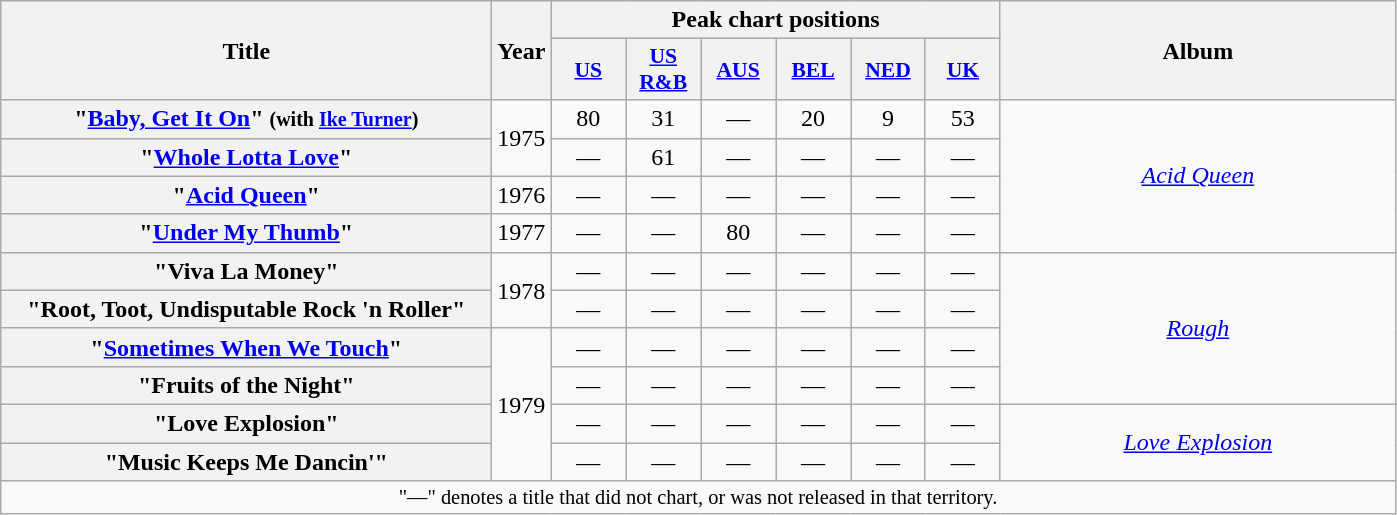<table class="wikitable plainrowheaders" style="text-align:center;">
<tr>
<th scope="col" rowspan="2" style="width:20em;">Title</th>
<th scope="col" rowspan="2">Year</th>
<th scope="col" colspan="6">Peak chart positions</th>
<th scope="col" rowspan="2" style="width:16em;">Album</th>
</tr>
<tr>
<th scope="col" style="width:3em;font-size:90%;"><a href='#'>US</a><br></th>
<th scope="col" style="width:3em;font-size:90%;"><a href='#'>US R&B</a><br></th>
<th scope="col" style="width:3em;font-size:90%;"><a href='#'>AUS</a><br></th>
<th scope="col" style="width:3em;font-size:90%;"><a href='#'>BEL</a><br></th>
<th scope="col" style="width:3em;font-size:90%;"><a href='#'>NED</a><br></th>
<th scope="col" style="width:3em;font-size:90%;"><a href='#'>UK</a><br></th>
</tr>
<tr>
<th scope="row">"<a href='#'>Baby, Get It On</a>" <small>(with <a href='#'>Ike Turner</a>)</small></th>
<td rowspan="2">1975</td>
<td>80</td>
<td>31</td>
<td>—</td>
<td>20</td>
<td>9</td>
<td>53</td>
<td rowspan="4"><em><a href='#'>Acid Queen</a></em></td>
</tr>
<tr>
<th scope="row">"<a href='#'>Whole Lotta Love</a>"</th>
<td>—</td>
<td>61</td>
<td>—</td>
<td>—</td>
<td>—</td>
<td>—</td>
</tr>
<tr>
<th scope="row">"<a href='#'>Acid Queen</a>"</th>
<td>1976</td>
<td>—</td>
<td>—</td>
<td>—</td>
<td>—</td>
<td>—</td>
<td>—</td>
</tr>
<tr>
<th scope="row">"<a href='#'>Under My Thumb</a>"</th>
<td>1977</td>
<td>—</td>
<td>—</td>
<td>80</td>
<td>—</td>
<td>—</td>
<td>—</td>
</tr>
<tr>
<th scope="row">"Viva La Money"</th>
<td rowspan="2">1978</td>
<td>—</td>
<td>—</td>
<td>—</td>
<td>—</td>
<td>—</td>
<td>—</td>
<td rowspan="4"><em><a href='#'>Rough</a></em></td>
</tr>
<tr>
<th scope="row">"Root, Toot, Undisputable Rock 'n Roller"</th>
<td>—</td>
<td>—</td>
<td>—</td>
<td>—</td>
<td>—</td>
<td>—</td>
</tr>
<tr>
<th scope="row">"<a href='#'>Sometimes When We Touch</a>"</th>
<td rowspan="4">1979</td>
<td>—</td>
<td>—</td>
<td>—</td>
<td>—</td>
<td>—</td>
<td>—</td>
</tr>
<tr>
<th scope="row">"Fruits of the Night"</th>
<td>—</td>
<td>—</td>
<td>—</td>
<td>—</td>
<td>—</td>
<td>—</td>
</tr>
<tr>
<th scope="row">"Love Explosion"</th>
<td>—</td>
<td>—</td>
<td>—</td>
<td>—</td>
<td>—</td>
<td>—</td>
<td rowspan="2"><em><a href='#'>Love Explosion</a></em></td>
</tr>
<tr>
<th scope="row">"Music Keeps Me Dancin'"</th>
<td>—</td>
<td>—</td>
<td>—</td>
<td>—</td>
<td>—</td>
<td>—</td>
</tr>
<tr>
<td colspan="9" style="font-size:85%">"—" denotes a title that did not chart, or was not released in that territory.</td>
</tr>
</table>
